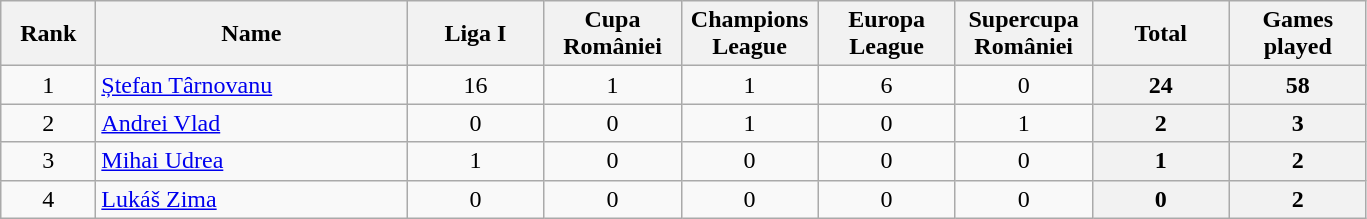<table class="wikitable" style="text-align:center;">
<tr>
<th style="width:56px;">Rank</th>
<th style="width:200px;">Name</th>
<th style="width:84px;">Liga I</th>
<th style="width:84px;">Cupa României</th>
<th style="width:84px;">Champions League</th>
<th style="width:84px;">Europa League</th>
<th style="width:84px;">Supercupa României</th>
<th style="width:84px;">Total</th>
<th style="width:84px;">Games played</th>
</tr>
<tr>
<td>1</td>
<td align="left"> <a href='#'>Ștefan Târnovanu</a></td>
<td>16</td>
<td>1</td>
<td>1</td>
<td>6</td>
<td>0</td>
<th>24</th>
<th>58</th>
</tr>
<tr>
<td>2</td>
<td align="left"> <a href='#'>Andrei Vlad</a></td>
<td>0</td>
<td>0</td>
<td>1</td>
<td>0</td>
<td>1</td>
<th>2</th>
<th>3</th>
</tr>
<tr>
<td>3</td>
<td align="left"> <a href='#'>Mihai Udrea</a></td>
<td>1</td>
<td>0</td>
<td>0</td>
<td>0</td>
<td>0</td>
<th>1</th>
<th>2</th>
</tr>
<tr>
<td>4</td>
<td align="left"> <a href='#'>Lukáš Zima</a></td>
<td>0</td>
<td>0</td>
<td>0</td>
<td>0</td>
<td>0</td>
<th>0</th>
<th>2</th>
</tr>
</table>
